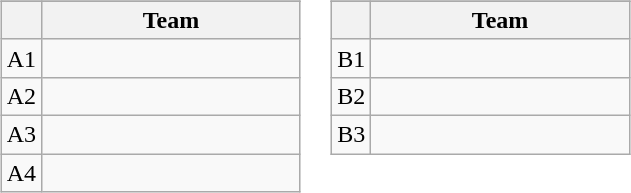<table>
<tr valign=top>
<td><br><table class="wikitable">
<tr>
</tr>
<tr>
<th></th>
<th width=165>Team</th>
</tr>
<tr>
<td align=center>A1</td>
<td></td>
</tr>
<tr>
<td align=center>A2</td>
<td></td>
</tr>
<tr>
<td align=center>A3</td>
<td></td>
</tr>
<tr>
<td align=center>A4</td>
<td></td>
</tr>
</table>
</td>
<td><br><table class="wikitable">
<tr>
</tr>
<tr>
<th></th>
<th width=165>Team</th>
</tr>
<tr>
<td align=center>B1</td>
<td></td>
</tr>
<tr>
<td align=center>B2</td>
<td></td>
</tr>
<tr>
<td align=center>B3</td>
<td></td>
</tr>
</table>
</td>
</tr>
</table>
